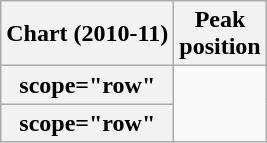<table class="wikitable sortable plainrowheaders">
<tr>
<th>Chart (2010-11)</th>
<th>Peak<br>position</th>
</tr>
<tr>
<th>scope="row"</th>
</tr>
<tr>
<th>scope="row"</th>
</tr>
</table>
